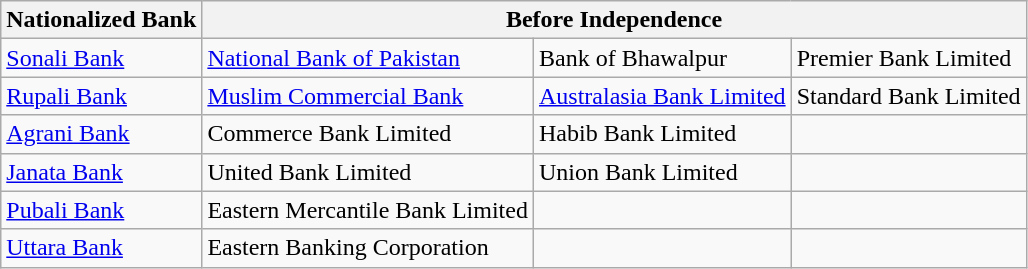<table class="wikitable">
<tr>
<th>Nationalized Bank</th>
<th colspan="3">Before Independence</th>
</tr>
<tr>
<td><a href='#'>Sonali Bank</a></td>
<td><a href='#'>National Bank of Pakistan</a></td>
<td>Bank of Bhawalpur</td>
<td>Premier Bank Limited</td>
</tr>
<tr>
<td><a href='#'>Rupali Bank</a></td>
<td><a href='#'>Muslim Commercial Bank</a></td>
<td><a href='#'>Australasia Bank Limited</a></td>
<td>Standard Bank Limited</td>
</tr>
<tr>
<td><a href='#'>Agrani Bank</a></td>
<td>Commerce Bank Limited</td>
<td>Habib Bank Limited</td>
<td></td>
</tr>
<tr>
<td><a href='#'>Janata Bank</a></td>
<td>United Bank Limited</td>
<td>Union Bank Limited</td>
<td></td>
</tr>
<tr>
<td><a href='#'>Pubali Bank</a></td>
<td>Eastern Mercantile Bank Limited</td>
<td></td>
<td></td>
</tr>
<tr>
<td><a href='#'>Uttara Bank</a></td>
<td>Eastern Banking Corporation</td>
<td></td>
<td></td>
</tr>
</table>
